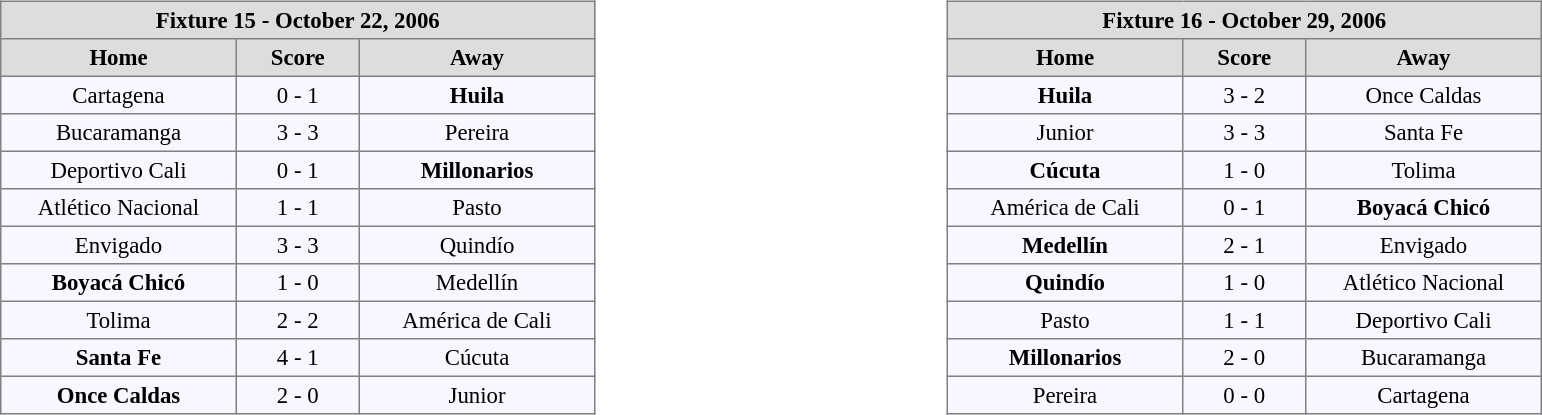<table width=100%>
<tr>
<td valign=top width=50% align=left><br><table align=center bgcolor="#f7f8ff" cellpadding="3" cellspacing="0" border="1" style="font-size: 95%; border: gray solid 1px; border-collapse: collapse;">
<tr align=center bgcolor=#DDDDDD style="color:black;">
<th colspan=3 align=center>Fixture 15 - October 22, 2006</th>
</tr>
<tr align=center bgcolor=#DDDDDD style="color:black;">
<th width="150">Home</th>
<th width="75">Score</th>
<th width="150">Away</th>
</tr>
<tr align=center>
<td>Cartagena</td>
<td>0 - 1</td>
<td><strong>Huila</strong></td>
</tr>
<tr align=center>
<td>Bucaramanga</td>
<td>3 - 3</td>
<td>Pereira</td>
</tr>
<tr align=center>
<td>Deportivo Cali</td>
<td>0 - 1</td>
<td><strong>Millonarios</strong></td>
</tr>
<tr align=center>
<td>Atlético Nacional</td>
<td>1 - 1</td>
<td>Pasto</td>
</tr>
<tr align=center>
<td>Envigado</td>
<td>3 - 3</td>
<td>Quindío</td>
</tr>
<tr align=center>
<td><strong>Boyacá Chicó</strong></td>
<td>1 - 0</td>
<td>Medellín</td>
</tr>
<tr align=center>
<td>Tolima</td>
<td>2 - 2</td>
<td>América de Cali</td>
</tr>
<tr align=center>
<td><strong>Santa Fe</strong></td>
<td>4 - 1</td>
<td>Cúcuta</td>
</tr>
<tr align=center>
<td><strong>Once Caldas</strong></td>
<td>2 - 0</td>
<td>Junior</td>
</tr>
</table>
</td>
<td valign=top width=50% align=left><br><table align=center bgcolor="#f7f8ff" cellpadding="3" cellspacing="0" border="1" style="font-size: 95%; border: gray solid 1px; border-collapse: collapse;">
<tr align=center bgcolor=#DDDDDD style="color:black;">
<th colspan=3 align=center>Fixture 16 - October 29, 2006</th>
</tr>
<tr align=center bgcolor=#DDDDDD style="color:black;">
<th width="150">Home</th>
<th width="75">Score</th>
<th width="150">Away</th>
</tr>
<tr align=center>
<td><strong>Huila</strong></td>
<td>3 - 2</td>
<td>Once Caldas</td>
</tr>
<tr align=center>
<td>Junior</td>
<td>3 - 3</td>
<td>Santa Fe</td>
</tr>
<tr align=center>
<td><strong>Cúcuta</strong></td>
<td>1 - 0</td>
<td>Tolima</td>
</tr>
<tr align=center>
<td>América de Cali</td>
<td>0 - 1</td>
<td><strong>Boyacá Chicó</strong></td>
</tr>
<tr align=center>
<td><strong>Medellín</strong></td>
<td>2 - 1</td>
<td>Envigado</td>
</tr>
<tr align=center>
<td><strong>Quindío</strong></td>
<td>1 - 0</td>
<td>Atlético Nacional</td>
</tr>
<tr align=center>
<td>Pasto</td>
<td>1 - 1</td>
<td>Deportivo Cali</td>
</tr>
<tr align=center>
<td><strong>Millonarios</strong></td>
<td>2 - 0</td>
<td>Bucaramanga</td>
</tr>
<tr align=center>
<td>Pereira</td>
<td>0 - 0</td>
<td>Cartagena</td>
</tr>
</table>
</td>
</tr>
</table>
